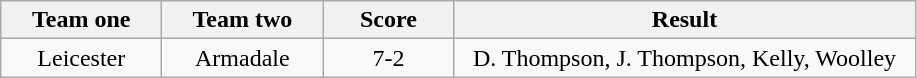<table class="wikitable" style="text-align: center">
<tr>
<th width=100>Team one</th>
<th width=100>Team two</th>
<th width=80>Score</th>
<th width=300>Result</th>
</tr>
<tr>
<td>Leicester</td>
<td>Armadale</td>
<td>7-2</td>
<td>D. Thompson, J. Thompson, Kelly, Woolley</td>
</tr>
</table>
